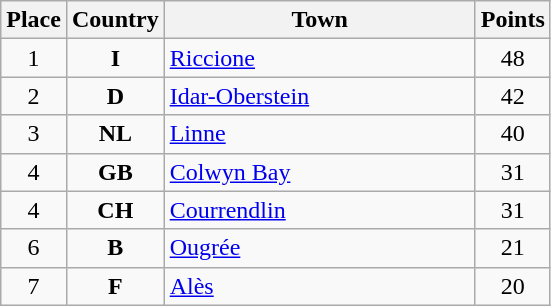<table class="wikitable toptextcells" style="text-align:center;">
<tr>
<th width="25">Place</th>
<th width="25">Country</th>
<th width="200">Town</th>
<th width="25">Points</th>
</tr>
<tr>
<td>1</td>
<td><strong>I</strong></td>
<td align="left"><a href='#'>Riccione</a></td>
<td>48</td>
</tr>
<tr>
<td>2</td>
<td><strong>D</strong></td>
<td align="left"><a href='#'>Idar-Oberstein</a></td>
<td>42</td>
</tr>
<tr>
<td>3</td>
<td><strong>NL</strong></td>
<td align="left"><a href='#'>Linne</a></td>
<td>40</td>
</tr>
<tr>
<td>4</td>
<td><strong>GB</strong></td>
<td align="left"><a href='#'>Colwyn Bay</a></td>
<td>31</td>
</tr>
<tr>
<td>4</td>
<td><strong>CH</strong></td>
<td align="left"><a href='#'>Courrendlin</a></td>
<td>31</td>
</tr>
<tr>
<td>6</td>
<td><strong>B</strong></td>
<td align="left"><a href='#'>Ougrée</a></td>
<td>21</td>
</tr>
<tr>
<td>7</td>
<td><strong>F</strong></td>
<td align="left"><a href='#'>Alès</a></td>
<td>20</td>
</tr>
</table>
